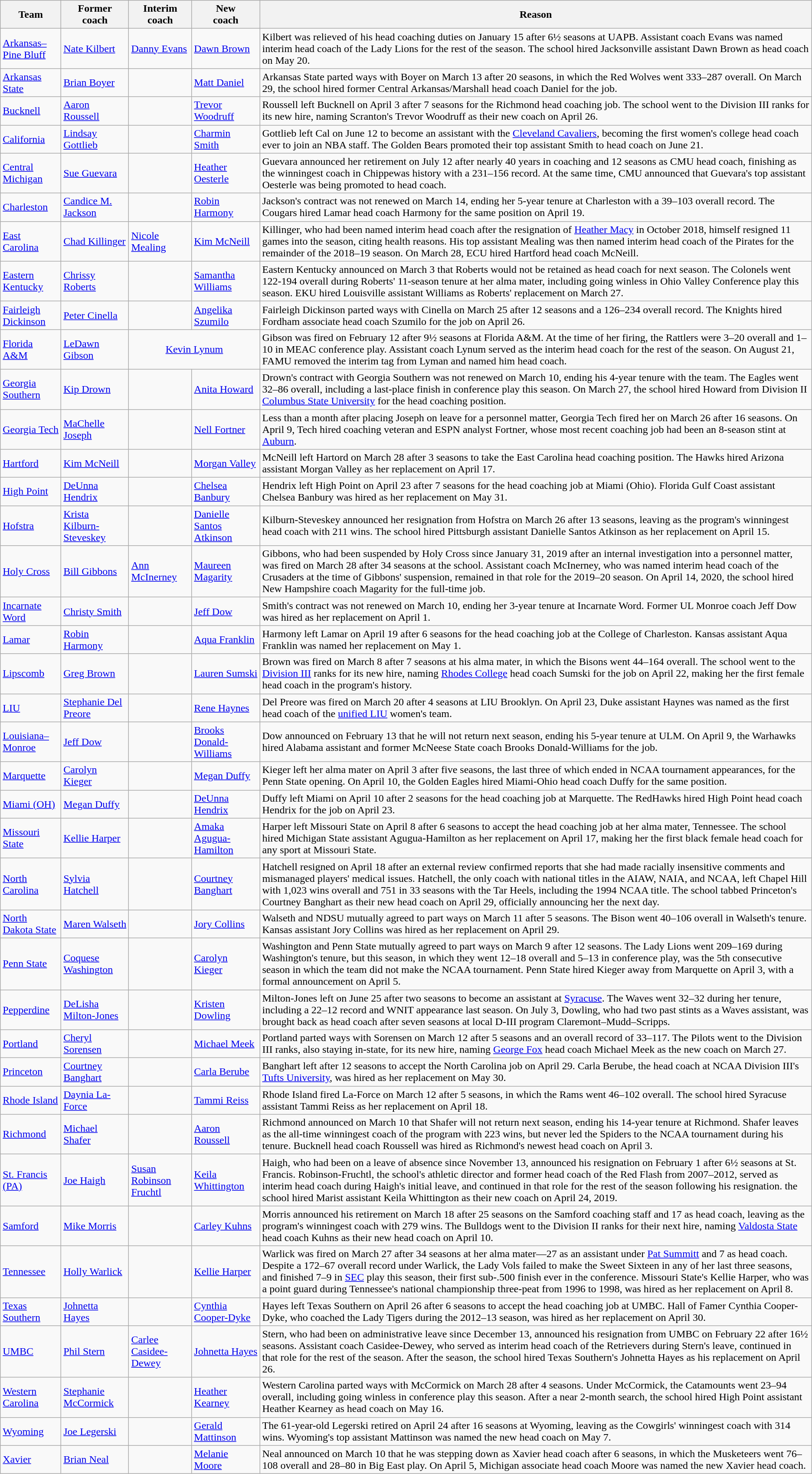<table class="wikitable">
<tr>
<th>Team</th>
<th>Former<br>coach</th>
<th>Interim<br>coach</th>
<th>New<br>coach</th>
<th>Reason</th>
</tr>
<tr>
<td><a href='#'>Arkansas–Pine Bluff</a></td>
<td><a href='#'>Nate Kilbert</a></td>
<td><a href='#'>Danny Evans</a></td>
<td><a href='#'>Dawn Brown</a></td>
<td>Kilbert was relieved of his head coaching duties on January 15 after 6½ seasons at UAPB. Assistant coach Evans was named interim head coach of the Lady Lions for the rest of the season. The school hired Jacksonville assistant Dawn Brown as head coach on May 20.</td>
</tr>
<tr>
<td><a href='#'>Arkansas State</a></td>
<td><a href='#'>Brian Boyer</a></td>
<td></td>
<td><a href='#'>Matt Daniel</a></td>
<td>Arkansas State parted ways with Boyer on March 13 after 20 seasons, in which the Red Wolves went 333–287 overall. On March 29, the school hired former Central Arkansas/Marshall head coach Daniel for the job.</td>
</tr>
<tr>
<td><a href='#'>Bucknell</a></td>
<td><a href='#'>Aaron Roussell</a></td>
<td></td>
<td><a href='#'>Trevor Woodruff</a></td>
<td>Roussell left Bucknell on April 3 after 7 seasons for the Richmond head coaching job. The school went to the Division III ranks for its new hire, naming Scranton's Trevor Woodruff as their new coach on April 26.</td>
</tr>
<tr>
<td><a href='#'>California</a></td>
<td><a href='#'>Lindsay Gottlieb</a></td>
<td></td>
<td><a href='#'>Charmin Smith</a></td>
<td>Gottlieb left Cal on June 12 to become an assistant with the <a href='#'>Cleveland Cavaliers</a>, becoming the first women's college head coach ever to join an NBA staff. The Golden Bears promoted their top assistant Smith to head coach on June 21.</td>
</tr>
<tr>
<td><a href='#'>Central Michigan</a></td>
<td><a href='#'>Sue Guevara</a></td>
<td></td>
<td><a href='#'>Heather Oesterle</a></td>
<td>Guevara announced her retirement on July 12 after nearly 40 years in coaching and 12 seasons as CMU head coach, finishing as the winningest coach in Chippewas history with a 231–156 record. At the same time, CMU announced that Guevara's top assistant Oesterle was being promoted to head coach.</td>
</tr>
<tr>
<td><a href='#'>Charleston</a></td>
<td><a href='#'>Candice M. Jackson</a></td>
<td></td>
<td><a href='#'>Robin Harmony</a></td>
<td>Jackson's contract was not renewed on March 14, ending her 5-year tenure at Charleston with a 39–103 overall record. The Cougars hired Lamar head coach Harmony for the same position on April 19.</td>
</tr>
<tr>
<td><a href='#'>East Carolina</a></td>
<td><a href='#'>Chad Killinger</a></td>
<td><a href='#'>Nicole Mealing</a></td>
<td><a href='#'>Kim McNeill</a></td>
<td>Killinger, who had been named interim head coach after the resignation of <a href='#'>Heather Macy</a> in October 2018, himself resigned 11 games into the season, citing health reasons. His top assistant Mealing was then named interim head coach of the Pirates for the remainder of the 2018–19 season. On March 28, ECU hired Hartford head coach McNeill.</td>
</tr>
<tr>
<td><a href='#'>Eastern Kentucky</a></td>
<td><a href='#'>Chrissy Roberts</a></td>
<td></td>
<td><a href='#'>Samantha Williams</a></td>
<td>Eastern Kentucky announced on March 3 that Roberts would not be retained as head coach for next season. The Colonels went 122-194 overall during Roberts' 11-season tenure at her alma mater, including going winless in Ohio Valley Conference play this season. EKU hired Louisville assistant Williams as Roberts' replacement on March 27.</td>
</tr>
<tr>
<td><a href='#'>Fairleigh Dickinson</a></td>
<td><a href='#'>Peter Cinella</a></td>
<td></td>
<td><a href='#'>Angelika Szumilo</a></td>
<td>Fairleigh Dickinson parted ways with Cinella on March 25 after 12 seasons and a 126–234 overall record. The Knights hired Fordham associate head coach Szumilo for the job on April 26.</td>
</tr>
<tr>
<td><a href='#'>Florida A&M</a></td>
<td><a href='#'>LeDawn Gibson</a></td>
<td colspan=2 align=center><a href='#'>Kevin Lynum</a></td>
<td>Gibson was fired on February 12 after 9½ seasons at Florida A&M. At the time of her firing, the Rattlers were 3–20 overall and 1–10 in MEAC conference play. Assistant coach Lynum served as the interim head coach for the rest of the season. On August 21, FAMU removed the interim tag from Lyman and named him head coach.</td>
</tr>
<tr>
<td><a href='#'>Georgia Southern</a></td>
<td><a href='#'>Kip Drown</a></td>
<td></td>
<td><a href='#'>Anita Howard</a></td>
<td>Drown's contract with Georgia Southern was not renewed on March 10, ending his 4-year tenure with the team. The Eagles went 32–86 overall, including a last-place finish in conference play this season. On March 27, the school hired Howard from Division II <a href='#'>Columbus State University</a> for the head coaching position.</td>
</tr>
<tr>
<td><a href='#'>Georgia Tech</a></td>
<td><a href='#'>MaChelle Joseph</a></td>
<td></td>
<td><a href='#'>Nell Fortner</a></td>
<td>Less than a month after placing Joseph on leave for a personnel matter, Georgia Tech fired her on March 26 after 16 seasons. On April 9, Tech hired coaching veteran and ESPN analyst Fortner, whose most recent coaching job had been an 8-season stint at <a href='#'>Auburn</a>.</td>
</tr>
<tr>
<td><a href='#'>Hartford</a></td>
<td><a href='#'>Kim McNeill</a></td>
<td></td>
<td><a href='#'>Morgan Valley</a></td>
<td>McNeill left Hartord on March 28 after 3 seasons to take the East Carolina head coaching position. The Hawks hired Arizona assistant Morgan Valley as her replacement on April 17.</td>
</tr>
<tr>
<td><a href='#'>High Point</a></td>
<td><a href='#'>DeUnna Hendrix</a></td>
<td></td>
<td><a href='#'>Chelsea Banbury</a></td>
<td>Hendrix left High Point on April 23 after 7 seasons for the head coaching job at Miami (Ohio). Florida Gulf Coast assistant Chelsea Banbury was hired as her replacement on May 31.</td>
</tr>
<tr>
<td><a href='#'>Hofstra</a></td>
<td><a href='#'>Krista Kilburn-Steveskey</a></td>
<td></td>
<td><a href='#'>Danielle Santos Atkinson</a></td>
<td>Kilburn-Steveskey announced her resignation from Hofstra on March 26 after 13 seasons, leaving as the program's winningest head coach with 211 wins. The school hired Pittsburgh assistant Danielle Santos Atkinson as her replacement on April 15.</td>
</tr>
<tr>
<td><a href='#'>Holy Cross</a></td>
<td><a href='#'>Bill Gibbons</a></td>
<td><a href='#'>Ann McInerney</a></td>
<td><a href='#'>Maureen Magarity</a></td>
<td>Gibbons, who had been suspended by Holy Cross since January 31, 2019 after an internal investigation into a personnel matter, was fired on March 28 after 34 seasons at the school. Assistant coach McInerney, who was named interim head coach of the Crusaders at the time of Gibbons' suspension, remained in that role for the 2019–20 season. On April 14, 2020, the school hired New Hampshire coach Magarity for the full-time job.</td>
</tr>
<tr>
<td><a href='#'>Incarnate Word</a></td>
<td><a href='#'>Christy Smith</a></td>
<td></td>
<td><a href='#'>Jeff Dow</a></td>
<td>Smith's contract was not renewed on March 10, ending her 3-year tenure at Incarnate Word. Former UL Monroe coach Jeff Dow was hired as her replacement on April 1.</td>
</tr>
<tr>
<td><a href='#'>Lamar</a></td>
<td><a href='#'>Robin Harmony</a></td>
<td></td>
<td><a href='#'>Aqua Franklin</a></td>
<td>Harmony left Lamar on April 19 after 6 seasons for the head coaching job at the College of Charleston. Kansas assistant Aqua Franklin was named her replacement on May 1.</td>
</tr>
<tr>
<td><a href='#'>Lipscomb</a></td>
<td><a href='#'>Greg Brown</a></td>
<td></td>
<td><a href='#'>Lauren Sumski</a></td>
<td>Brown was fired on March 8 after 7 seasons at his alma mater, in which the Bisons went 44–164 overall. The school went to the <a href='#'>Division III</a> ranks for its new hire, naming <a href='#'>Rhodes College</a> head coach Sumski for the job on April 22, making her the first female head coach in the program's history.</td>
</tr>
<tr>
<td><a href='#'>LIU</a></td>
<td><a href='#'>Stephanie Del Preore</a></td>
<td></td>
<td><a href='#'>Rene Haynes</a></td>
<td>Del Preore was fired on March 20 after 4 seasons at LIU Brooklyn. On April 23, Duke assistant Haynes was named as the first head coach of the <a href='#'>unified LIU</a> women's team.</td>
</tr>
<tr>
<td><a href='#'>Louisiana–Monroe</a></td>
<td><a href='#'>Jeff Dow</a></td>
<td></td>
<td><a href='#'>Brooks Donald-Williams</a></td>
<td>Dow announced on February 13 that he will not return next season, ending his 5-year tenure at ULM. On April 9, the Warhawks hired Alabama assistant and former McNeese State coach Brooks Donald-Williams for the job.</td>
</tr>
<tr>
<td><a href='#'>Marquette</a></td>
<td><a href='#'>Carolyn Kieger</a></td>
<td></td>
<td><a href='#'>Megan Duffy</a></td>
<td>Kieger left her alma mater on April 3 after five seasons, the last three of which ended in NCAA tournament appearances, for the Penn State opening. On April 10, the Golden Eagles hired Miami-Ohio head coach Duffy for the same position.</td>
</tr>
<tr>
<td><a href='#'>Miami (OH)</a></td>
<td><a href='#'>Megan Duffy</a></td>
<td></td>
<td><a href='#'>DeUnna Hendrix</a></td>
<td>Duffy left Miami on April 10 after 2 seasons for the head coaching job at Marquette. The RedHawks hired High Point head coach Hendrix for the job on April 23.</td>
</tr>
<tr>
<td><a href='#'>Missouri State</a></td>
<td><a href='#'>Kellie Harper</a></td>
<td></td>
<td><a href='#'>Amaka Agugua-Hamilton</a></td>
<td>Harper left Missouri State on April 8 after 6 seasons to accept the head coaching job at her alma mater, Tennessee. The school hired Michigan State assistant Agugua-Hamilton as her replacement on April 17, making her the first black female head coach for any sport at Missouri State.</td>
</tr>
<tr>
<td><a href='#'>North Carolina</a></td>
<td><a href='#'>Sylvia Hatchell</a></td>
<td></td>
<td><a href='#'>Courtney Banghart</a></td>
<td>Hatchell resigned on April 18 after an external review confirmed reports that she had made racially insensitive comments and mismanaged players' medical issues. Hatchell, the only coach with national titles in the AIAW, NAIA, and NCAA, left Chapel Hill with 1,023 wins overall and 751 in 33 seasons with the Tar Heels, including the 1994 NCAA title. The school tabbed Princeton's Courtney Banghart as their new head coach on April 29, officially announcing her the next day.</td>
</tr>
<tr>
<td><a href='#'>North Dakota State</a></td>
<td><a href='#'>Maren Walseth</a></td>
<td></td>
<td><a href='#'>Jory Collins</a></td>
<td>Walseth and NDSU mutually agreed to part ways on March 11 after 5 seasons. The Bison went 40–106 overall in Walseth's tenure. Kansas assistant Jory Collins was hired as her replacement on April 29.</td>
</tr>
<tr>
<td><a href='#'>Penn State</a></td>
<td><a href='#'>Coquese Washington</a></td>
<td></td>
<td><a href='#'>Carolyn Kieger</a></td>
<td>Washington and Penn State mutually agreed to part ways on March 9 after 12 seasons. The Lady Lions went 209–169 during Washington's tenure, but this season, in which they went 12–18 overall and 5–13 in conference play, was the 5th consecutive season in which the team did not make the NCAA tournament. Penn State hired Kieger away from Marquette on April 3, with a formal announcement on April 5.</td>
</tr>
<tr>
<td><a href='#'>Pepperdine</a></td>
<td><a href='#'>DeLisha Milton-Jones</a></td>
<td></td>
<td><a href='#'>Kristen Dowling</a></td>
<td>Milton-Jones left on June 25 after two seasons to become an assistant at <a href='#'>Syracuse</a>. The Waves went 32–32 during her tenure, including a 22–12 record and WNIT appearance last season. On July 3, Dowling, who had two past stints as a Waves assistant, was brought back as head coach after seven seasons at local D-III program Claremont–Mudd–Scripps.</td>
</tr>
<tr>
<td><a href='#'>Portland</a></td>
<td><a href='#'>Cheryl Sorensen</a></td>
<td></td>
<td><a href='#'>Michael Meek</a></td>
<td>Portland parted ways with Sorensen on March 12 after 5 seasons and an overall record of 33–117. The Pilots went to the Division III ranks, also staying in-state, for its new hire, naming <a href='#'>George Fox</a> head coach Michael Meek as the new coach on March 27.</td>
</tr>
<tr>
<td><a href='#'>Princeton</a></td>
<td><a href='#'>Courtney Banghart</a></td>
<td></td>
<td><a href='#'>Carla Berube</a></td>
<td>Banghart left after 12 seasons to accept the North Carolina job on April 29. Carla Berube, the head coach at NCAA Division III's <a href='#'>Tufts University</a>, was hired as her replacement on May 30.</td>
</tr>
<tr>
<td><a href='#'>Rhode Island</a></td>
<td><a href='#'>Daynia La-Force</a></td>
<td></td>
<td><a href='#'>Tammi Reiss</a></td>
<td>Rhode Island fired La-Force on March 12 after 5 seasons, in which the Rams went 46–102 overall. The school hired Syracuse assistant Tammi Reiss as her replacement on April 18.</td>
</tr>
<tr>
<td><a href='#'>Richmond</a></td>
<td><a href='#'>Michael Shafer</a></td>
<td></td>
<td><a href='#'>Aaron Roussell</a></td>
<td>Richmond announced on March 10 that Shafer will not return next season, ending his 14-year tenure at Richmond. Shafer leaves as the all-time winningest coach of the program with 223 wins, but never led the Spiders to the NCAA tournament during his tenure. Bucknell head coach Roussell was hired as Richmond's newest head coach on April 3.</td>
</tr>
<tr>
<td><a href='#'>St. Francis (PA)</a></td>
<td><a href='#'>Joe Haigh</a></td>
<td><a href='#'>Susan Robinson Fruchtl</a></td>
<td><a href='#'>Keila Whittington</a></td>
<td>Haigh, who had been on a leave of absence since November 13, announced his resignation on February 1 after 6½ seasons at St. Francis. Robinson-Fruchtl, the school's athletic director and former head coach of the Red Flash from 2007–2012, served as interim head coach during Haigh's initial leave, and continued in that role for the rest of the season following his resignation. the school hired Marist assistant Keila Whittington as their new coach on April 24, 2019.</td>
</tr>
<tr>
<td><a href='#'>Samford</a></td>
<td><a href='#'>Mike Morris</a></td>
<td></td>
<td><a href='#'>Carley Kuhns</a></td>
<td>Morris announced his retirement on March 18 after 25 seasons on the Samford coaching staff and 17 as head coach, leaving as the program's winningest coach with 279 wins. The Bulldogs went to the Division II ranks for their next hire, naming <a href='#'>Valdosta State</a> head coach Kuhns as their new head coach on April 10.</td>
</tr>
<tr>
<td><a href='#'>Tennessee</a></td>
<td><a href='#'>Holly Warlick</a></td>
<td></td>
<td><a href='#'>Kellie Harper</a></td>
<td>Warlick was fired on March 27 after 34 seasons at her alma mater—27 as an assistant under <a href='#'>Pat Summitt</a> and 7 as head coach. Despite a 172–67 overall record under Warlick, the Lady Vols failed to make the Sweet Sixteen in any of her last three seasons, and finished 7–9 in <a href='#'>SEC</a> play this season, their first sub-.500 finish ever in the conference. Missouri State's Kellie Harper, who was a point guard during Tennessee's national championship three-peat from 1996 to 1998, was hired as her replacement on April 8.</td>
</tr>
<tr>
<td><a href='#'>Texas Southern</a></td>
<td><a href='#'>Johnetta Hayes</a></td>
<td></td>
<td><a href='#'>Cynthia Cooper-Dyke</a></td>
<td>Hayes left Texas Southern on April 26 after 6 seasons to accept the head coaching job at UMBC. Hall of Famer Cynthia Cooper-Dyke, who coached the Lady Tigers during the 2012–13 season, was hired as her replacement on April 30.</td>
</tr>
<tr>
<td><a href='#'>UMBC</a></td>
<td><a href='#'>Phil Stern</a></td>
<td><a href='#'>Carlee Casidee-Dewey</a></td>
<td><a href='#'>Johnetta Hayes</a></td>
<td>Stern, who had been on administrative leave since December 13, announced his resignation from UMBC on February 22 after 16½ seasons. Assistant coach Casidee-Dewey, who served as interim head coach of the Retrievers during Stern's leave, continued in that role for the rest of the season. After the season, the school hired Texas Southern's Johnetta Hayes as his replacement on April 26.</td>
</tr>
<tr>
<td><a href='#'>Western Carolina</a></td>
<td><a href='#'>Stephanie McCormick</a></td>
<td></td>
<td><a href='#'>Heather Kearney</a></td>
<td>Western Carolina parted ways with McCormick on March 28 after 4 seasons. Under McCormick, the Catamounts went 23–94 overall, including going winless in conference play this season. After a near 2-month search, the school hired High Point assistant Heather Kearney as head coach on May 16.</td>
</tr>
<tr>
<td><a href='#'>Wyoming</a></td>
<td><a href='#'>Joe Legerski</a></td>
<td></td>
<td><a href='#'>Gerald Mattinson</a></td>
<td>The 61-year-old Legerski retired on April 24 after 16 seasons at Wyoming, leaving as the Cowgirls' winningest coach with 314 wins. Wyoming's top assistant Mattinson was named the new head coach on May 7.</td>
</tr>
<tr>
<td><a href='#'>Xavier</a></td>
<td><a href='#'>Brian Neal</a></td>
<td></td>
<td><a href='#'>Melanie Moore</a></td>
<td>Neal announced on March 10 that he was stepping down as Xavier head coach after 6 seasons, in which the Musketeers went 76–108 overall and 28–80 in Big East play. On April 5, Michigan associate head coach Moore was named the new Xavier head coach.</td>
</tr>
</table>
